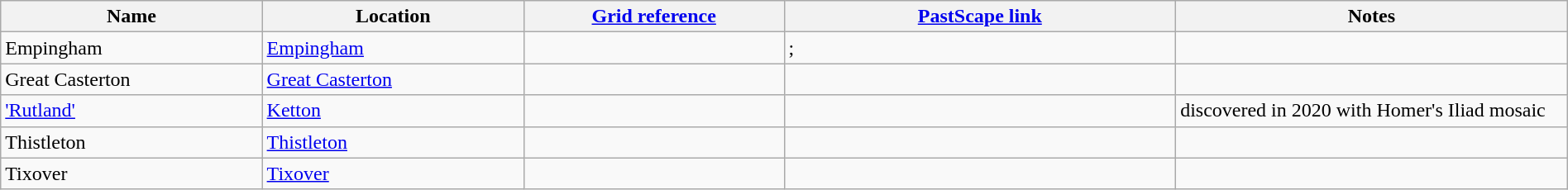<table class="wikitable sortable" border="1" style="width: 100%">
<tr>
<th scope="col">Name</th>
<th scope="col">Location</th>
<th scope="col"><a href='#'>Grid reference</a></th>
<th scope="col" class="unsortable" width="25%"><a href='#'>PastScape link</a></th>
<th scope="col" class="unsortable" width="25%">Notes</th>
</tr>
<tr>
<td>Empingham</td>
<td><a href='#'>Empingham</a></td>
<td></td>
<td>; </td>
<td></td>
</tr>
<tr>
<td>Great Casterton</td>
<td><a href='#'>Great Casterton</a></td>
<td></td>
<td></td>
<td></td>
</tr>
<tr>
<td><a href='#'>'Rutland'</a></td>
<td><a href='#'>Ketton</a></td>
<td></td>
<td></td>
<td>discovered in 2020 with Homer's Iliad mosaic</td>
</tr>
<tr>
<td>Thistleton</td>
<td><a href='#'>Thistleton</a></td>
<td></td>
<td></td>
<td></td>
</tr>
<tr>
<td>Tixover</td>
<td><a href='#'>Tixover</a></td>
<td></td>
<td></td>
<td></td>
</tr>
</table>
